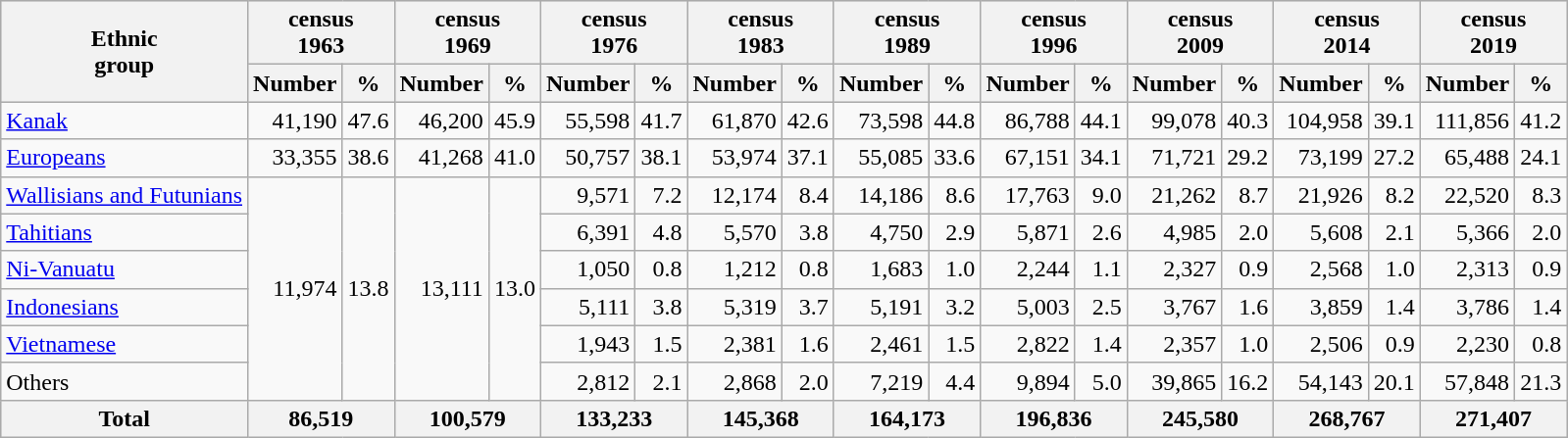<table class="wikitable" style="text-align: right;">
<tr bgcolor="#e0e0e0">
<th rowspan="2">Ethnic<br>group</th>
<th colspan="2">census<br> 1963</th>
<th colspan="2">census<br> 1969</th>
<th colspan="2">census<br> 1976</th>
<th colspan="2">census<br> 1983</th>
<th colspan="2">census<br> 1989</th>
<th colspan="2">census<br> 1996</th>
<th colspan="2">census<br> 2009</th>
<th colspan="2">census<br> 2014</th>
<th colspan="2">census<br> 2019</th>
</tr>
<tr bgcolor="#e0e0e0">
<th>Number</th>
<th>%</th>
<th>Number</th>
<th>%</th>
<th>Number</th>
<th>%</th>
<th>Number</th>
<th>%</th>
<th>Number</th>
<th>%</th>
<th>Number</th>
<th>%</th>
<th>Number</th>
<th>%</th>
<th>Number</th>
<th>%</th>
<th>Number</th>
<th>%</th>
</tr>
<tr>
<td align="left"><a href='#'>Kanak</a></td>
<td>41,190</td>
<td>47.6</td>
<td>46,200</td>
<td>45.9</td>
<td>55,598</td>
<td>41.7</td>
<td>61,870</td>
<td>42.6</td>
<td>73,598</td>
<td>44.8</td>
<td>86,788</td>
<td>44.1</td>
<td>99,078</td>
<td>40.3</td>
<td>104,958</td>
<td>39.1</td>
<td>111,856</td>
<td>41.2</td>
</tr>
<tr>
<td align="left"><a href='#'>Europeans</a></td>
<td>33,355</td>
<td>38.6</td>
<td>41,268</td>
<td>41.0</td>
<td>50,757</td>
<td>38.1</td>
<td>53,974</td>
<td>37.1</td>
<td>55,085</td>
<td>33.6</td>
<td>67,151</td>
<td>34.1</td>
<td>71,721</td>
<td>29.2</td>
<td>73,199</td>
<td>27.2</td>
<td>65,488</td>
<td>24.1</td>
</tr>
<tr>
<td align="left"><a href='#'>Wallisians and Futunians</a></td>
<td rowspan="6">11,974</td>
<td rowspan="6">13.8</td>
<td rowspan="6">13,111</td>
<td rowspan="6">13.0</td>
<td>9,571</td>
<td>7.2</td>
<td>12,174</td>
<td>8.4</td>
<td>14,186</td>
<td>8.6</td>
<td>17,763</td>
<td>9.0</td>
<td>21,262</td>
<td>8.7</td>
<td>21,926</td>
<td>8.2</td>
<td>22,520</td>
<td>8.3</td>
</tr>
<tr>
<td align="left"><a href='#'>Tahitians</a></td>
<td>6,391</td>
<td>4.8</td>
<td>5,570</td>
<td>3.8</td>
<td>4,750</td>
<td>2.9</td>
<td>5,871</td>
<td>2.6</td>
<td>4,985</td>
<td>2.0</td>
<td>5,608</td>
<td>2.1</td>
<td>5,366</td>
<td>2.0</td>
</tr>
<tr>
<td align="left"><a href='#'>Ni-Vanuatu</a></td>
<td>1,050</td>
<td>0.8</td>
<td>1,212</td>
<td>0.8</td>
<td>1,683</td>
<td>1.0</td>
<td>2,244</td>
<td>1.1</td>
<td>2,327</td>
<td>0.9</td>
<td>2,568</td>
<td>1.0</td>
<td>2,313</td>
<td>0.9</td>
</tr>
<tr>
<td align="left"><a href='#'>Indonesians</a></td>
<td>5,111</td>
<td>3.8</td>
<td>5,319</td>
<td>3.7</td>
<td>5,191</td>
<td>3.2</td>
<td>5,003</td>
<td>2.5</td>
<td>3,767</td>
<td>1.6</td>
<td>3,859</td>
<td>1.4</td>
<td>3,786</td>
<td>1.4</td>
</tr>
<tr>
<td align="left"><a href='#'>Vietnamese</a></td>
<td>1,943</td>
<td>1.5</td>
<td>2,381</td>
<td>1.6</td>
<td>2,461</td>
<td>1.5</td>
<td>2,822</td>
<td>1.4</td>
<td>2,357</td>
<td>1.0</td>
<td>2,506</td>
<td>0.9</td>
<td>2,230</td>
<td>0.8</td>
</tr>
<tr>
<td align="left">Others</td>
<td>2,812</td>
<td>2.1</td>
<td>2,868</td>
<td>2.0</td>
<td>7,219</td>
<td>4.4</td>
<td>9,894</td>
<td>5.0</td>
<td>39,865</td>
<td>16.2</td>
<td>54,143</td>
<td>20.1</td>
<td>57,848</td>
<td>21.3</td>
</tr>
<tr bgcolor="#e0e0e0">
<th align="left">Total</th>
<th colspan="2">86,519</th>
<th colspan="2">100,579</th>
<th colspan="2">133,233</th>
<th colspan="2">145,368</th>
<th colspan="2">164,173</th>
<th colspan="2">196,836</th>
<th colspan="2">245,580</th>
<th colspan="2">268,767</th>
<th colspan="2">271,407</th>
</tr>
</table>
